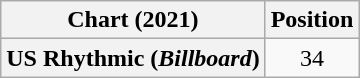<table class="wikitable sortable plainrowheaders" style="text-align:center">
<tr>
<th scope="col">Chart (2021)</th>
<th scope="col">Position</th>
</tr>
<tr>
<th scope="row">US Rhythmic (<em>Billboard</em>)</th>
<td>34</td>
</tr>
</table>
